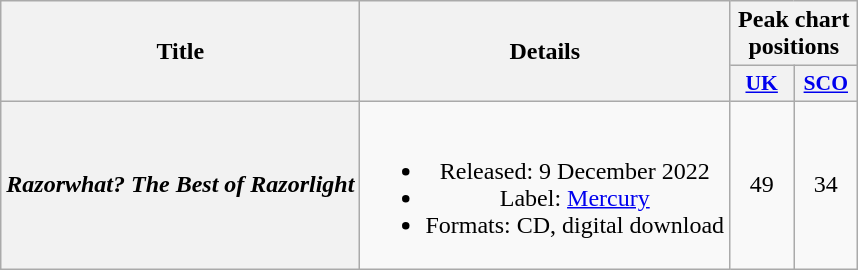<table class="wikitable plainrowheaders" style="text-align:center;">
<tr>
<th scope="col" rowspan="2">Title</th>
<th scope="col" rowspan="2">Details</th>
<th scope="col" colspan="2">Peak chart positions</th>
</tr>
<tr>
<th scope="col" style="width:2.5em;font-size:90%;"><a href='#'>UK</a><br></th>
<th scope="col" style="width:2.5em;font-size:90%;"><a href='#'>SCO</a><br></th>
</tr>
<tr>
<th scope="row"><em>Razorwhat? The Best of Razorlight</em></th>
<td><br><ul><li>Released: 9 December 2022</li><li>Label: <a href='#'>Mercury</a></li><li>Formats: CD, digital download</li></ul></td>
<td>49</td>
<td>34</td>
</tr>
</table>
